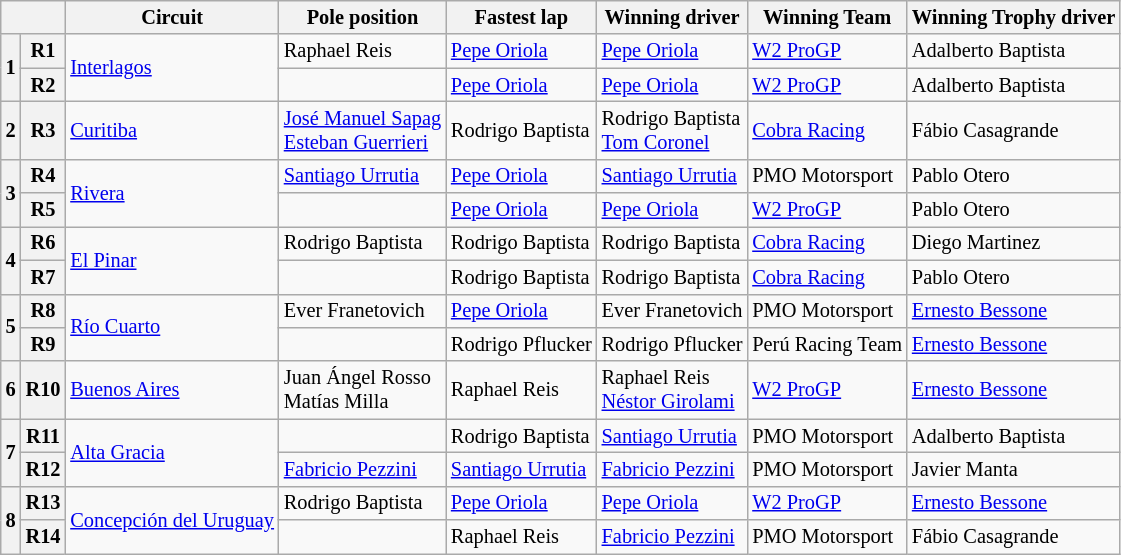<table class="wikitable" style="font-size: 85%">
<tr>
<th colspan="2"></th>
<th>Circuit</th>
<th>Pole position</th>
<th>Fastest lap</th>
<th>Winning driver</th>
<th>Winning Team</th>
<th>Winning Trophy driver</th>
</tr>
<tr>
<th rowspan="2">1</th>
<th>R1</th>
<td rowspan="2"> <a href='#'>Interlagos</a></td>
<td> Raphael Reis</td>
<td> <a href='#'>Pepe Oriola</a></td>
<td> <a href='#'>Pepe Oriola</a></td>
<td> <a href='#'>W2 ProGP</a></td>
<td> Adalberto Baptista</td>
</tr>
<tr>
<th>R2</th>
<td></td>
<td> <a href='#'>Pepe Oriola</a></td>
<td> <a href='#'>Pepe Oriola</a></td>
<td> <a href='#'>W2 ProGP</a></td>
<td> Adalberto Baptista</td>
</tr>
<tr>
<th>2</th>
<th>R3</th>
<td> <a href='#'>Curitiba</a></td>
<td> <a href='#'>José Manuel Sapag</a> <br>  <a href='#'>Esteban Guerrieri</a></td>
<td> Rodrigo Baptista</td>
<td> Rodrigo Baptista <br>  <a href='#'>Tom Coronel</a></td>
<td> <a href='#'>Cobra Racing</a></td>
<td> Fábio Casagrande</td>
</tr>
<tr>
<th rowspan="2">3</th>
<th>R4</th>
<td rowspan="2"> <a href='#'>Rivera</a></td>
<td> <a href='#'>Santiago Urrutia</a></td>
<td> <a href='#'>Pepe Oriola</a></td>
<td> <a href='#'>Santiago Urrutia</a></td>
<td> PMO Motorsport</td>
<td> Pablo Otero</td>
</tr>
<tr>
<th>R5</th>
<td></td>
<td> <a href='#'>Pepe Oriola</a></td>
<td> <a href='#'>Pepe Oriola</a></td>
<td> <a href='#'>W2 ProGP</a></td>
<td> Pablo Otero</td>
</tr>
<tr>
<th rowspan="2">4</th>
<th>R6</th>
<td rowspan="2"> <a href='#'>El Pinar</a></td>
<td> Rodrigo Baptista</td>
<td> Rodrigo Baptista</td>
<td> Rodrigo Baptista</td>
<td> <a href='#'>Cobra Racing</a></td>
<td> Diego Martinez</td>
</tr>
<tr>
<th>R7</th>
<td></td>
<td> Rodrigo Baptista</td>
<td> Rodrigo Baptista</td>
<td> <a href='#'>Cobra Racing</a></td>
<td> Pablo Otero</td>
</tr>
<tr>
<th rowspan="2">5</th>
<th>R8</th>
<td rowspan="2"> <a href='#'>Río Cuarto</a></td>
<td> Ever Franetovich</td>
<td> <a href='#'>Pepe Oriola</a></td>
<td> Ever Franetovich</td>
<td> PMO Motorsport</td>
<td> <a href='#'>Ernesto Bessone</a></td>
</tr>
<tr>
<th>R9</th>
<td></td>
<td> Rodrigo Pflucker</td>
<td> Rodrigo Pflucker</td>
<td> Perú Racing Team</td>
<td> <a href='#'>Ernesto Bessone</a></td>
</tr>
<tr>
<th>6</th>
<th>R10</th>
<td> <a href='#'>Buenos Aires</a></td>
<td> Juan Ángel Rosso<br> Matías Milla</td>
<td> Raphael Reis</td>
<td> Raphael Reis<br> <a href='#'>Néstor Girolami</a></td>
<td> <a href='#'>W2 ProGP</a></td>
<td> <a href='#'>Ernesto Bessone</a></td>
</tr>
<tr>
<th rowspan="2">7</th>
<th>R11</th>
<td rowspan="2"> <a href='#'>Alta Gracia</a></td>
<td></td>
<td> Rodrigo Baptista</td>
<td> <a href='#'>Santiago Urrutia</a></td>
<td> PMO Motorsport</td>
<td> Adalberto Baptista</td>
</tr>
<tr>
<th>R12</th>
<td> <a href='#'>Fabricio Pezzini</a></td>
<td> <a href='#'>Santiago Urrutia</a></td>
<td> <a href='#'>Fabricio Pezzini</a></td>
<td> PMO Motorsport</td>
<td> Javier Manta</td>
</tr>
<tr>
<th rowspan="2">8</th>
<th>R13</th>
<td rowspan="2"> <a href='#'>Concepción del Uruguay</a></td>
<td> Rodrigo Baptista</td>
<td> <a href='#'>Pepe Oriola</a></td>
<td> <a href='#'>Pepe Oriola</a></td>
<td> <a href='#'>W2 ProGP</a></td>
<td> <a href='#'>Ernesto Bessone</a></td>
</tr>
<tr>
<th>R14</th>
<td></td>
<td> Raphael Reis</td>
<td> <a href='#'>Fabricio Pezzini</a></td>
<td> PMO Motorsport</td>
<td> Fábio Casagrande</td>
</tr>
</table>
